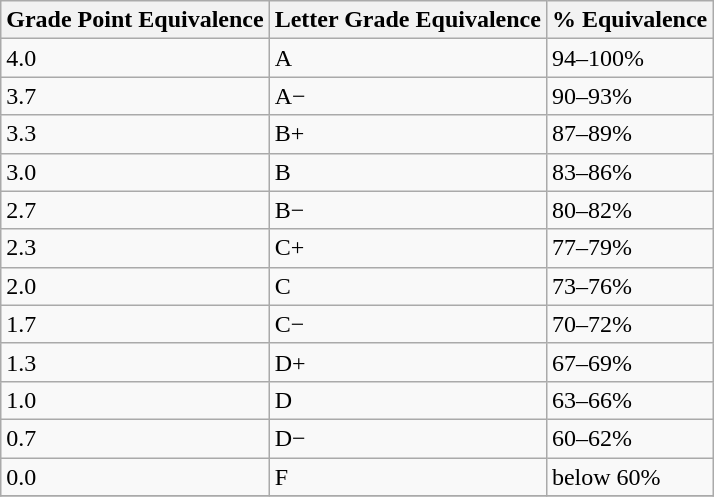<table class="wikitable">
<tr>
<th>Grade Point Equivalence</th>
<th>Letter Grade Equivalence</th>
<th>% Equivalence</th>
</tr>
<tr>
<td>4.0</td>
<td>A</td>
<td>94–100%</td>
</tr>
<tr>
<td>3.7</td>
<td>A−</td>
<td>90–93%</td>
</tr>
<tr>
<td>3.3</td>
<td>B+</td>
<td>87–89%</td>
</tr>
<tr>
<td>3.0</td>
<td>B</td>
<td>83–86%</td>
</tr>
<tr>
<td>2.7</td>
<td>B−</td>
<td>80–82%</td>
</tr>
<tr>
<td>2.3</td>
<td>C+</td>
<td>77–79%</td>
</tr>
<tr>
<td>2.0</td>
<td>C</td>
<td>73–76%</td>
</tr>
<tr>
<td>1.7</td>
<td>C−</td>
<td>70–72%</td>
</tr>
<tr>
<td>1.3</td>
<td>D+</td>
<td>67–69%</td>
</tr>
<tr>
<td>1.0</td>
<td>D</td>
<td>63–66%</td>
</tr>
<tr>
<td>0.7</td>
<td>D−</td>
<td>60–62%</td>
</tr>
<tr>
<td>0.0</td>
<td>F</td>
<td>below 60%</td>
</tr>
<tr>
</tr>
</table>
